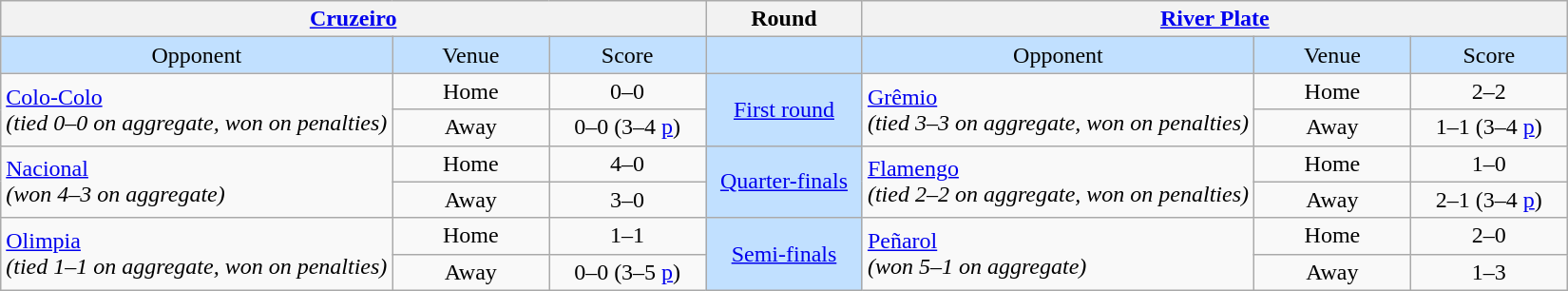<table class="wikitable" style="text-align: center;">
<tr>
<th colspan=3> <a href='#'>Cruzeiro</a></th>
<th>Round</th>
<th colspan=3> <a href='#'>River Plate</a></th>
</tr>
<tr bgcolor=#c1e0ff>
<td width=25%>Opponent</td>
<td width=10%>Venue</td>
<td width=10%>Score</td>
<td width=10%></td>
<td width=25%>Opponent</td>
<td width=10%>Venue</td>
<td width=10%>Score</td>
</tr>
<tr>
<td rowspan=2 align=left> <a href='#'>Colo-Colo</a><br><em>(tied 0–0 on aggregate, won on penalties)</em></td>
<td>Home</td>
<td>0–0</td>
<td rowspan=2 bgcolor=#c1e0ff><a href='#'>First round</a></td>
<td rowspan=2 align=left> <a href='#'>Grêmio</a><br><em>(tied 3–3 on aggregate, won on penalties)</em></td>
<td>Home</td>
<td>2–2</td>
</tr>
<tr>
<td>Away</td>
<td>0–0 (3–4 <a href='#'>p</a>)</td>
<td>Away</td>
<td>1–1 (3–4 <a href='#'>p</a>)</td>
</tr>
<tr>
<td rowspan=2 align=left> <a href='#'>Nacional</a><br><em>(won 4–3 on aggregate)</em></td>
<td>Home</td>
<td>4–0</td>
<td rowspan=2 bgcolor=#c1e0ff><a href='#'>Quarter-finals</a></td>
<td rowspan=2 align=left> <a href='#'>Flamengo</a><br><em>(tied 2–2 on aggregate, won on penalties)</em></td>
<td>Home</td>
<td>1–0</td>
</tr>
<tr>
<td>Away</td>
<td>3–0</td>
<td>Away</td>
<td>2–1 (3–4 <a href='#'>p</a>)</td>
</tr>
<tr>
<td rowspan=2 align=left> <a href='#'>Olimpia</a><br><em>(tied 1–1 on aggregate, won on penalties)</em></td>
<td>Home</td>
<td>1–1</td>
<td rowspan=2 bgcolor=#c1e0ff><a href='#'>Semi-finals</a></td>
<td rowspan=2 align=left> <a href='#'>Peñarol</a><br><em>(won 5–1 on aggregate)</em></td>
<td>Home</td>
<td>2–0</td>
</tr>
<tr>
<td>Away</td>
<td>0–0 (3–5 <a href='#'>p</a>)</td>
<td>Away</td>
<td>1–3</td>
</tr>
</table>
